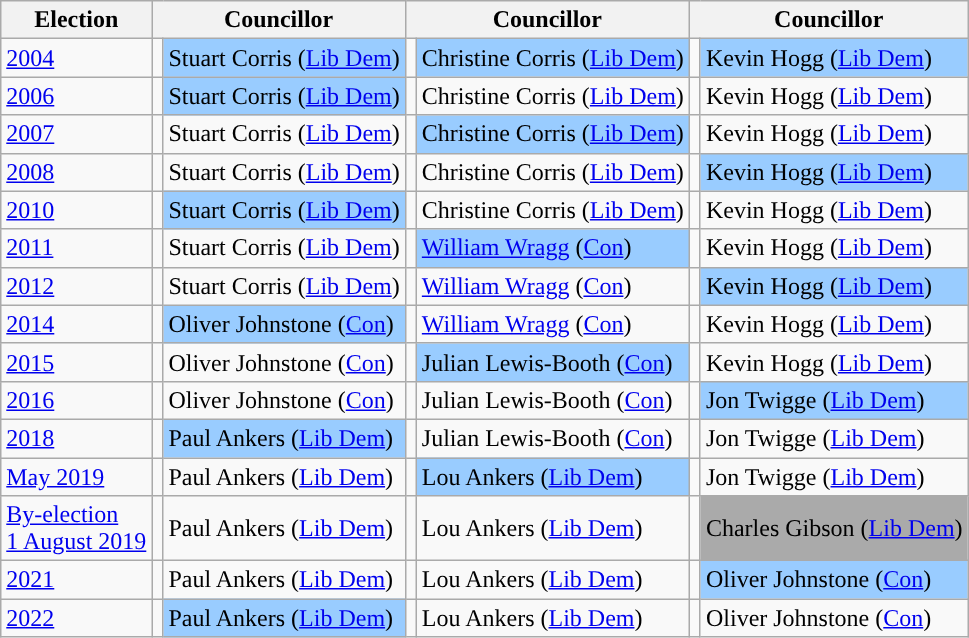<table class="wikitable">
<tr>
<th>Election</th>
<th colspan="2">Councillor</th>
<th colspan="2">Councillor</th>
<th colspan="2">Councillor</th>
</tr>
<tr>
<td><a href='#'>2004</a></td>
<td style="background-color: "></td>
<td bgcolor="#99CCFF">Stuart Corris (<a href='#'>Lib Dem</a>)</td>
<td style="background-color: "></td>
<td bgcolor="#99CCFF">Christine Corris (<a href='#'>Lib Dem</a>)</td>
<td style="background-color: "></td>
<td bgcolor="#99CCFF">Kevin Hogg (<a href='#'>Lib Dem</a>)</td>
</tr>
<tr>
<td><a href='#'>2006</a></td>
<td style="background-color: "></td>
<td bgcolor="#99CCFF">Stuart Corris (<a href='#'>Lib Dem</a>)</td>
<td style="background-color: "></td>
<td>Christine Corris (<a href='#'>Lib Dem</a>)</td>
<td style="background-color: "></td>
<td>Kevin Hogg (<a href='#'>Lib Dem</a>)</td>
</tr>
<tr>
<td><a href='#'>2007</a></td>
<td style="background-color: "></td>
<td>Stuart Corris (<a href='#'>Lib Dem</a>)</td>
<td style="background-color: "></td>
<td bgcolor="#99CCFF">Christine Corris (<a href='#'>Lib Dem</a>)</td>
<td style="background-color: "></td>
<td>Kevin Hogg (<a href='#'>Lib Dem</a>)</td>
</tr>
<tr>
<td><a href='#'>2008</a></td>
<td style="background-color: "></td>
<td>Stuart Corris (<a href='#'>Lib Dem</a>)</td>
<td style="background-color: "></td>
<td>Christine Corris (<a href='#'>Lib Dem</a>)</td>
<td style="background-color: "></td>
<td bgcolor="#99CCFF">Kevin Hogg (<a href='#'>Lib Dem</a>)</td>
</tr>
<tr>
<td><a href='#'>2010</a></td>
<td style="background-color: "></td>
<td bgcolor="#99CCFF">Stuart Corris (<a href='#'>Lib Dem</a>)</td>
<td style="background-color: "></td>
<td>Christine Corris (<a href='#'>Lib Dem</a>)</td>
<td style="background-color: "></td>
<td>Kevin Hogg (<a href='#'>Lib Dem</a>)</td>
</tr>
<tr>
<td><a href='#'>2011</a></td>
<td style="background-color: "></td>
<td>Stuart Corris (<a href='#'>Lib Dem</a>)</td>
<td style="background-color: "></td>
<td bgcolor="#99CCFF"><a href='#'>William Wragg</a> (<a href='#'>Con</a>)</td>
<td style="background-color: "></td>
<td>Kevin Hogg (<a href='#'>Lib Dem</a>)</td>
</tr>
<tr>
<td><a href='#'>2012</a></td>
<td style="background-color: "></td>
<td>Stuart Corris (<a href='#'>Lib Dem</a>)</td>
<td style="background-color: "></td>
<td><a href='#'>William Wragg</a> (<a href='#'>Con</a>)</td>
<td style="background-color: "></td>
<td bgcolor="#99CCFF">Kevin Hogg (<a href='#'>Lib Dem</a>)</td>
</tr>
<tr>
<td><a href='#'>2014</a></td>
<td style="background-color: "></td>
<td bgcolor="#99CCFF">Oliver Johnstone (<a href='#'>Con</a>)</td>
<td style="background-color: "></td>
<td><a href='#'>William Wragg</a> (<a href='#'>Con</a>)</td>
<td style="background-color: "></td>
<td>Kevin Hogg (<a href='#'>Lib Dem</a>)</td>
</tr>
<tr>
<td><a href='#'>2015</a></td>
<td style="background-color: "></td>
<td>Oliver Johnstone (<a href='#'>Con</a>)</td>
<td style="background-color: "></td>
<td bgcolor="#99CCFF">Julian Lewis-Booth (<a href='#'>Con</a>)</td>
<td style="background-color: "></td>
<td>Kevin Hogg (<a href='#'>Lib Dem</a>)</td>
</tr>
<tr>
<td><a href='#'>2016</a></td>
<td style="background-color: "></td>
<td>Oliver Johnstone (<a href='#'>Con</a>)</td>
<td style="background-color: "></td>
<td>Julian Lewis-Booth (<a href='#'>Con</a>)</td>
<td style="background-color: "></td>
<td bgcolor="#99CCFF">Jon Twigge (<a href='#'>Lib Dem</a>)</td>
</tr>
<tr>
<td><a href='#'>2018</a></td>
<td style="background-color: "></td>
<td bgcolor="#99CCFF">Paul Ankers (<a href='#'>Lib Dem</a>)</td>
<td style="background-color: "></td>
<td>Julian Lewis-Booth (<a href='#'>Con</a>)</td>
<td style="background-color: "></td>
<td>Jon Twigge (<a href='#'>Lib Dem</a>)</td>
</tr>
<tr>
<td><a href='#'>May 2019</a></td>
<td style="background-color: "></td>
<td>Paul Ankers (<a href='#'>Lib Dem</a>)</td>
<td style="background-color: "></td>
<td bgcolor="#99CCFF">Lou Ankers (<a href='#'>Lib Dem</a>)</td>
<td style="background-color: "></td>
<td>Jon Twigge (<a href='#'>Lib Dem</a>)</td>
</tr>
<tr>
<td><a href='#'>By-election<br>1 August 2019</a></td>
<td style="background-color: "></td>
<td>Paul Ankers (<a href='#'>Lib Dem</a>)</td>
<td style="background-color: "></td>
<td>Lou Ankers (<a href='#'>Lib Dem</a>)</td>
<td style="background-color: "></td>
<td bgcolor="#AAAAAA">Charles Gibson (<a href='#'>Lib Dem</a>)</td>
</tr>
<tr>
<td><a href='#'>2021</a></td>
<td style="background-color: "></td>
<td>Paul Ankers (<a href='#'>Lib Dem</a>)</td>
<td style="background-color: "></td>
<td>Lou Ankers (<a href='#'>Lib Dem</a>)</td>
<td style="background-color: "></td>
<td bgcolor="#99CCFF">Oliver Johnstone (<a href='#'>Con</a>)</td>
</tr>
<tr>
<td><a href='#'>2022</a></td>
<td style="background-color: "></td>
<td bgcolor="#99CCFF">Paul Ankers (<a href='#'>Lib Dem</a>)</td>
<td style="background-color: "></td>
<td>Lou Ankers (<a href='#'>Lib Dem</a>)</td>
<td style="background-color: "></td>
<td>Oliver Johnstone (<a href='#'>Con</a>)</td>
</tr>
</table>
